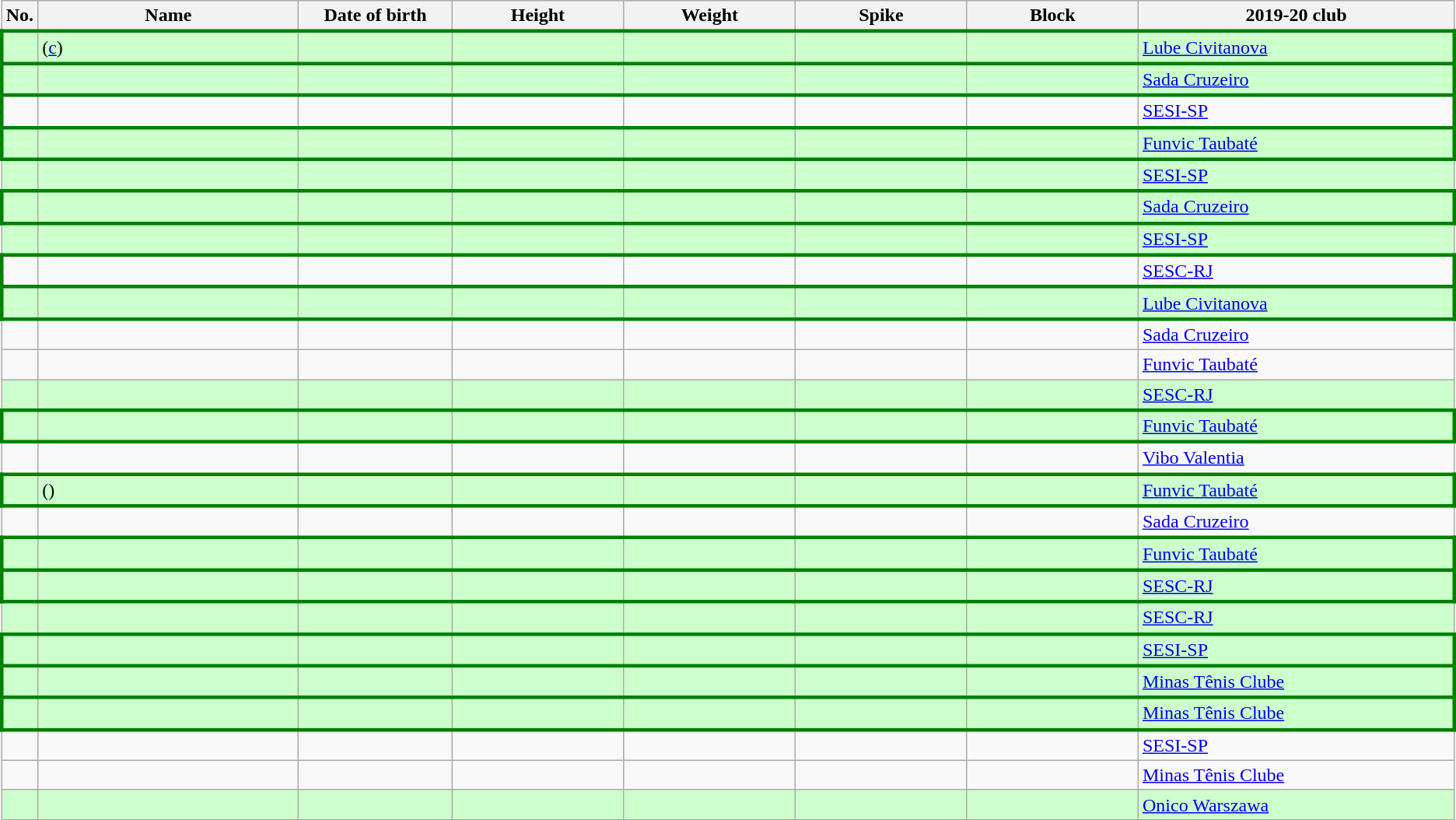<table class="wikitable sortable" style="font-size:100%; text-align:center;">
<tr>
<th>No.</th>
<th style="width:14em">Name</th>
<th style="width:8em">Date of birth</th>
<th style="width:9em">Height</th>
<th style="width:9em">Weight</th>
<th style="width:9em">Spike</th>
<th style="width:9em">Block</th>
<th style="width:17em">2019-20 club</th>
</tr>
<tr bgcolor=#ccffcc | style="border:3px solid green">
<td></td>
<td style="text-align:left;"> (<a href='#'>c</a>)</td>
<td style="text-align:right;"></td>
<td></td>
<td></td>
<td></td>
<td></td>
<td style="text-align:left;"> <a href='#'>Lube Civitanova</a></td>
</tr>
<tr bgcolor=#ccffcc | style="border:3px solid green">
<td></td>
<td style="text-align:left;"></td>
<td style="text-align:right;"></td>
<td></td>
<td></td>
<td></td>
<td></td>
<td style="text-align:left;"> <a href='#'>Sada Cruzeiro</a></td>
</tr>
<tr style="border:3px solid green">
<td></td>
<td style="text-align:left;"></td>
<td style="text-align:right;"></td>
<td></td>
<td></td>
<td></td>
<td></td>
<td style="text-align:left;"> <a href='#'>SESI-SP</a></td>
</tr>
<tr bgcolor=#ccffcc | style="border:3px solid green">
<td></td>
<td style="text-align:left;"></td>
<td style="text-align:right;"></td>
<td></td>
<td></td>
<td></td>
<td></td>
<td style="text-align:left;"> <a href='#'>Funvic Taubaté</a></td>
</tr>
<tr bgcolor=#ccffcc>
<td></td>
<td style="text-align:left;"></td>
<td style="text-align:right;"></td>
<td></td>
<td></td>
<td></td>
<td></td>
<td style="text-align:left;"> <a href='#'>SESI-SP</a></td>
</tr>
<tr bgcolor=#ccffcc | style="border:3px solid green">
<td></td>
<td style="text-align:left;"></td>
<td style="text-align:right;"></td>
<td></td>
<td></td>
<td></td>
<td></td>
<td style="text-align:left;"> <a href='#'>Sada Cruzeiro</a></td>
</tr>
<tr bgcolor=#ccffcc>
<td></td>
<td style="text-align:left;"></td>
<td style="text-align:right;"></td>
<td></td>
<td></td>
<td></td>
<td></td>
<td style="text-align:left;"> <a href='#'>SESI-SP</a></td>
</tr>
<tr style="border:3px solid green">
<td></td>
<td style="text-align:left;"></td>
<td style="text-align:right;"></td>
<td></td>
<td></td>
<td></td>
<td></td>
<td style="text-align:left;"> <a href='#'>SESC-RJ</a></td>
</tr>
<tr bgcolor=#ccffcc | style="border:3px solid green">
<td></td>
<td style="text-align:left;"></td>
<td style="text-align:right;"></td>
<td></td>
<td></td>
<td></td>
<td></td>
<td style="text-align:left;"> <a href='#'>Lube Civitanova</a></td>
</tr>
<tr>
<td></td>
<td style="text-align:left;"></td>
<td style="text-align:right;"></td>
<td></td>
<td></td>
<td></td>
<td></td>
<td style="text-align:left;"> <a href='#'>Sada Cruzeiro</a></td>
</tr>
<tr>
<td></td>
<td style="text-align:left;"></td>
<td style="text-align:right;"></td>
<td></td>
<td></td>
<td></td>
<td></td>
<td style="text-align:left;"> <a href='#'>Funvic Taubaté</a></td>
</tr>
<tr bgcolor=#ccffcc>
<td></td>
<td style="text-align:left;"></td>
<td style="text-align:right;"></td>
<td></td>
<td></td>
<td></td>
<td></td>
<td style="text-align:left;"> <a href='#'>SESC-RJ</a></td>
</tr>
<tr bgcolor=#ccffcc | style="border:3px solid green">
<td></td>
<td style="text-align:left;"></td>
<td style="text-align:right;"></td>
<td></td>
<td></td>
<td></td>
<td></td>
<td style="text-align:left;"> <a href='#'>Funvic Taubaté</a></td>
</tr>
<tr>
<td></td>
<td style="text-align:left;"></td>
<td style="text-align:right;"></td>
<td></td>
<td></td>
<td></td>
<td></td>
<td style="text-align:left;"> <a href='#'>Vibo Valentia</a></td>
</tr>
<tr bgcolor=#ccffcc | style="border:3px solid green">
<td></td>
<td style="text-align:left;"> ()</td>
<td style="text-align:right;"></td>
<td></td>
<td></td>
<td></td>
<td></td>
<td style="text-align:left;"> <a href='#'>Funvic Taubaté</a></td>
</tr>
<tr>
<td></td>
<td style="text-align:left;"></td>
<td style="text-align:right;"></td>
<td></td>
<td></td>
<td></td>
<td></td>
<td style="text-align:left;"> <a href='#'>Sada Cruzeiro</a></td>
</tr>
<tr bgcolor=#ccffcc | style="border:3px solid green">
<td></td>
<td style="text-align:left;"></td>
<td style="text-align:right;"></td>
<td></td>
<td></td>
<td></td>
<td></td>
<td style="text-align:left;"> <a href='#'>Funvic Taubaté</a></td>
</tr>
<tr bgcolor=#ccffcc | style="border:3px solid green">
<td></td>
<td style="text-align:left;"></td>
<td style="text-align:right;"></td>
<td></td>
<td></td>
<td></td>
<td></td>
<td style="text-align:left;"> <a href='#'>SESC-RJ</a></td>
</tr>
<tr bgcolor=#ccffcc>
<td></td>
<td style="text-align:left;"></td>
<td style="text-align:right;"></td>
<td></td>
<td></td>
<td></td>
<td></td>
<td style="text-align:left;"> <a href='#'>SESC-RJ</a></td>
</tr>
<tr bgcolor=#ccffcc | style="border:3px solid green">
<td></td>
<td style="text-align:left;"></td>
<td style="text-align:right;"></td>
<td></td>
<td></td>
<td></td>
<td></td>
<td style="text-align:left;"> <a href='#'>SESI-SP</a></td>
</tr>
<tr bgcolor=#ccffcc | style="border:3px solid green">
<td></td>
<td style="text-align:left;"></td>
<td style="text-align:right;"></td>
<td></td>
<td></td>
<td></td>
<td></td>
<td style="text-align:left;"> <a href='#'>Minas Tênis Clube</a></td>
</tr>
<tr bgcolor=#ccffcc | style="border:3px solid green">
<td></td>
<td style="text-align:left;"></td>
<td style="text-align:right;"></td>
<td></td>
<td></td>
<td></td>
<td></td>
<td style="text-align:left;"> <a href='#'>Minas Tênis Clube</a></td>
</tr>
<tr>
<td></td>
<td style="text-align:left;"></td>
<td style="text-align:right;"></td>
<td></td>
<td></td>
<td></td>
<td></td>
<td style="text-align:left;"> <a href='#'>SESI-SP</a></td>
</tr>
<tr>
<td></td>
<td style="text-align:left;"></td>
<td style="text-align:right;"></td>
<td></td>
<td></td>
<td></td>
<td></td>
<td style="text-align:left;"> <a href='#'>Minas Tênis Clube</a></td>
</tr>
<tr bgcolor=#ccffcc>
<td></td>
<td style="text-align:left;"></td>
<td style="text-align:right;"></td>
<td></td>
<td></td>
<td></td>
<td></td>
<td style="text-align:left;"> <a href='#'>Onico Warszawa</a></td>
</tr>
</table>
